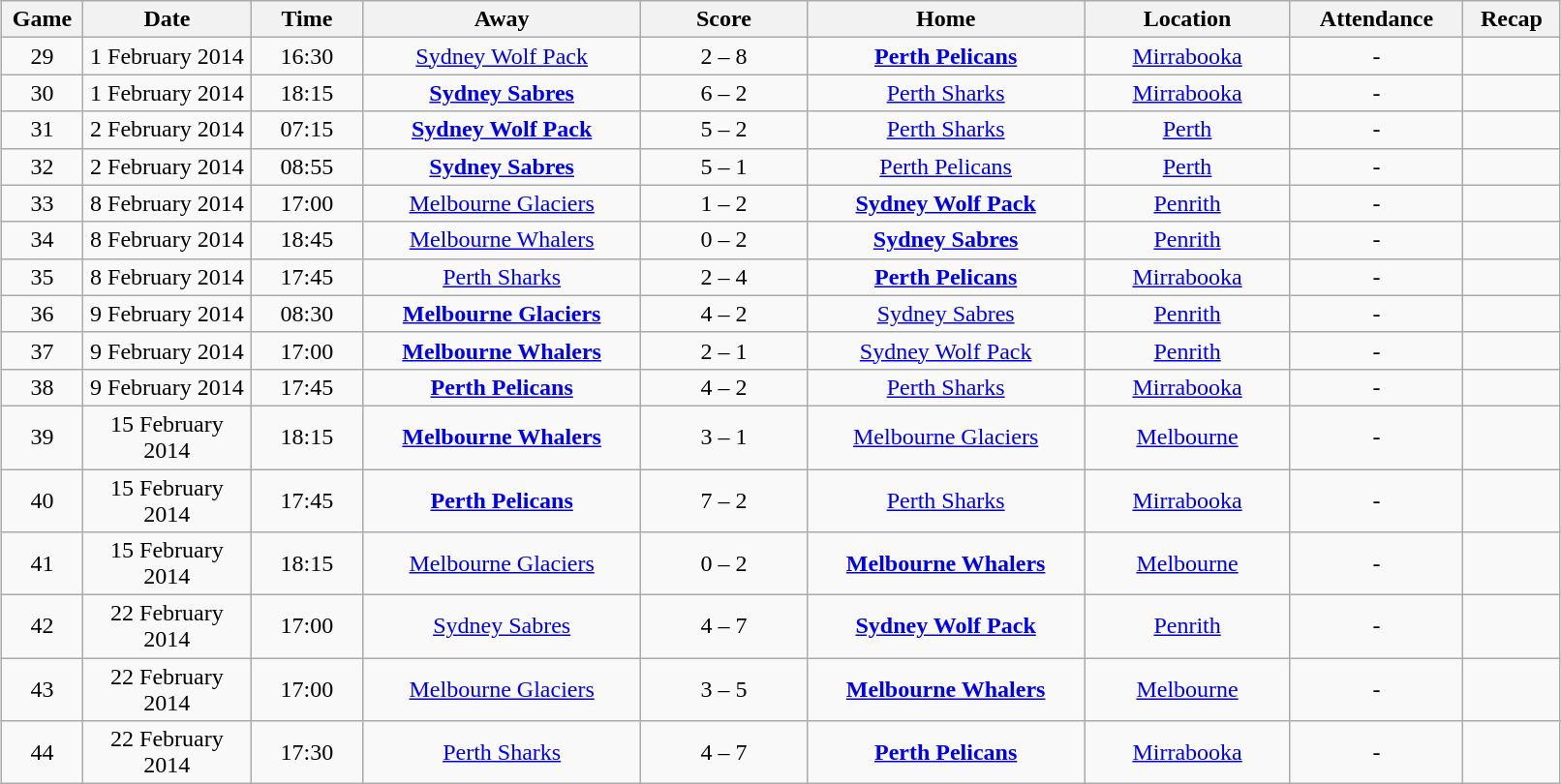<table class="wikitable" width="85%" style="margin: 1em auto 1em auto">
<tr>
<th width="1%">Game</th>
<th width="6%">Date</th>
<th width="4%">Time</th>
<th width="10%">Away</th>
<th width="6%">Score</th>
<th width="10%">Home</th>
<th width="7%">Location</th>
<th width="4%">Attendance</th>
<th width="2%">Recap</th>
</tr>
<tr align="center">
<td>29</td>
<td>1 February 2014</td>
<td>16:30</td>
<td><a href='#'>Sydney Wolf Pack</a></td>
<td>2 – 8</td>
<td><strong><a href='#'>Perth Pelicans</a></strong></td>
<td><a href='#'>Mirrabooka</a></td>
<td>-</td>
<td></td>
</tr>
<tr align="center">
<td>30</td>
<td>1 February 2014</td>
<td>18:15</td>
<td><strong><a href='#'>Sydney Sabres</a></strong></td>
<td>6 – 2</td>
<td><a href='#'>Perth Sharks</a></td>
<td><a href='#'>Mirrabooka</a></td>
<td>-</td>
<td></td>
</tr>
<tr align="center">
<td>31</td>
<td>2 February 2014</td>
<td>07:15</td>
<td><strong><a href='#'>Sydney Wolf Pack</a></strong></td>
<td>5 – 2</td>
<td><a href='#'>Perth Sharks</a></td>
<td><a href='#'>Perth</a></td>
<td>-</td>
<td></td>
</tr>
<tr align="center">
<td>32</td>
<td>2 February 2014</td>
<td>08:55</td>
<td><strong><a href='#'>Sydney Sabres</a></strong></td>
<td>5 – 1</td>
<td><a href='#'>Perth Pelicans</a></td>
<td><a href='#'>Perth</a></td>
<td>-</td>
<td></td>
</tr>
<tr align="center">
<td>33</td>
<td>8 February 2014</td>
<td>17:00</td>
<td><a href='#'>Melbourne Glaciers</a></td>
<td>1 – 2</td>
<td><strong><a href='#'>Sydney Wolf Pack</a></strong></td>
<td><a href='#'>Penrith</a></td>
<td>-</td>
<td></td>
</tr>
<tr align="center">
<td>34</td>
<td>8 February 2014</td>
<td>18:45</td>
<td><a href='#'>Melbourne Whalers</a></td>
<td>0 – 2</td>
<td><strong><a href='#'>Sydney Sabres</a></strong></td>
<td><a href='#'>Penrith</a></td>
<td>-</td>
<td></td>
</tr>
<tr align="center">
<td>35</td>
<td>8 February 2014</td>
<td>17:45</td>
<td><a href='#'>Perth Sharks</a></td>
<td>2 – 4</td>
<td><strong><a href='#'>Perth Pelicans</a></strong></td>
<td><a href='#'>Mirrabooka</a></td>
<td>-</td>
<td></td>
</tr>
<tr align="center">
<td>36</td>
<td>9 February 2014</td>
<td>08:30</td>
<td><strong><a href='#'>Melbourne Glaciers</a></strong></td>
<td>4 – 2</td>
<td><a href='#'>Sydney Sabres</a></td>
<td><a href='#'>Penrith</a></td>
<td>-</td>
<td></td>
</tr>
<tr align="center">
<td>37</td>
<td>9 February 2014</td>
<td>17:00</td>
<td><strong><a href='#'>Melbourne Whalers</a></strong></td>
<td>2 – 1</td>
<td><a href='#'>Sydney Wolf Pack</a></td>
<td><a href='#'>Penrith</a></td>
<td>-</td>
<td></td>
</tr>
<tr align="center">
<td>38</td>
<td>9 February 2014</td>
<td>17:45</td>
<td><strong><a href='#'>Perth Pelicans</a></strong></td>
<td>4 – 2</td>
<td><a href='#'>Perth Sharks</a></td>
<td><a href='#'>Mirrabooka</a></td>
<td>-</td>
<td></td>
</tr>
<tr align="center">
<td>39</td>
<td>15 February 2014</td>
<td>18:15</td>
<td><strong><a href='#'>Melbourne Whalers</a></strong></td>
<td>3 – 1</td>
<td><a href='#'>Melbourne Glaciers</a></td>
<td><a href='#'>Melbourne</a></td>
<td>-</td>
<td></td>
</tr>
<tr align="center">
<td>40</td>
<td>15 February 2014</td>
<td>17:45</td>
<td><strong><a href='#'>Perth Pelicans</a></strong></td>
<td>7 – 2</td>
<td><a href='#'>Perth Sharks</a></td>
<td><a href='#'>Mirrabooka</a></td>
<td>-</td>
<td></td>
</tr>
<tr align="center">
<td>41</td>
<td>15 February 2014</td>
<td>18:15</td>
<td><a href='#'>Melbourne Glaciers</a></td>
<td>0 – 2</td>
<td><strong><a href='#'>Melbourne Whalers</a></strong></td>
<td><a href='#'>Melbourne</a></td>
<td>-</td>
<td></td>
</tr>
<tr align="center">
<td>42</td>
<td>22 February 2014</td>
<td>17:00</td>
<td><a href='#'>Sydney Sabres</a></td>
<td>4 – 7</td>
<td><strong><a href='#'>Sydney Wolf Pack</a></strong></td>
<td><a href='#'>Penrith</a></td>
<td>-</td>
<td></td>
</tr>
<tr align="center">
<td>43</td>
<td>22 February 2014</td>
<td>17:00</td>
<td><a href='#'>Melbourne Glaciers</a></td>
<td>3 – 5</td>
<td><strong><a href='#'>Melbourne Whalers</a></strong></td>
<td><a href='#'>Melbourne</a></td>
<td>-</td>
<td></td>
</tr>
<tr align="center">
<td>44</td>
<td>22 February 2014</td>
<td>17:30</td>
<td><a href='#'>Perth Sharks</a></td>
<td>4 – 7</td>
<td><strong><a href='#'>Perth Pelicans</a></strong></td>
<td><a href='#'>Mirrabooka</a></td>
<td>-</td>
<td></td>
</tr>
</table>
